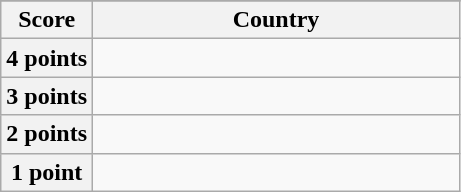<table class="wikitable">
<tr>
</tr>
<tr>
<th scope="col" width="20%">Score</th>
<th scope="col">Country</th>
</tr>
<tr>
<th scope="row">4 points</th>
<td></td>
</tr>
<tr>
<th scope="row">3 points</th>
<td></td>
</tr>
<tr>
<th scope="row">2 points</th>
<td></td>
</tr>
<tr>
<th scope="row">1 point</th>
<td></td>
</tr>
</table>
